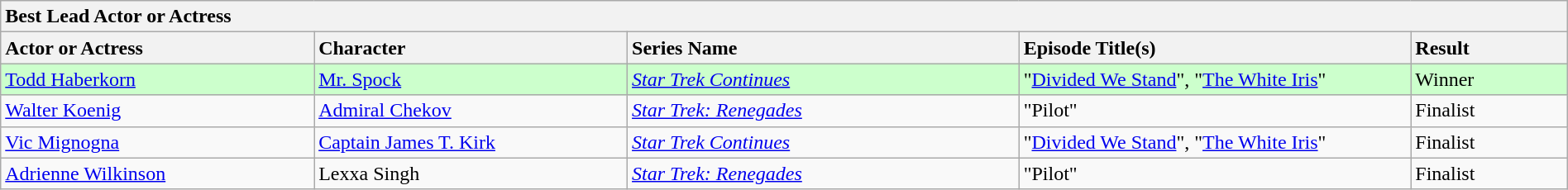<table class="wikitable" width=100%>
<tr>
<th colspan="5" ! style="text-align:left;">Best Lead Actor or Actress</th>
</tr>
<tr>
<th style="text-align:left; width: 20%;"><strong>Actor or Actress</strong></th>
<th style="text-align:left; width: 20%;"><strong>Character</strong></th>
<th style="text-align:left; width: 25%;"><strong>Series Name</strong></th>
<th style="text-align:left; width: 25%;"><strong>Episode Title(s)</strong></th>
<th style="text-align:left; width: 10%;"><strong>Result</strong></th>
</tr>
<tr style="background-color:#ccffcc;">
<td><a href='#'>Todd Haberkorn</a></td>
<td><a href='#'>Mr. Spock</a></td>
<td><em><a href='#'>Star Trek Continues</a></em></td>
<td>"<a href='#'>Divided We Stand</a>", "<a href='#'>The White Iris</a>"</td>
<td>Winner</td>
</tr>
<tr>
<td><a href='#'>Walter Koenig</a></td>
<td><a href='#'>Admiral Chekov</a></td>
<td><em><a href='#'>Star Trek: Renegades</a></em></td>
<td>"Pilot"</td>
<td>Finalist</td>
</tr>
<tr>
<td><a href='#'>Vic Mignogna</a></td>
<td><a href='#'>Captain James T. Kirk</a></td>
<td><em><a href='#'>Star Trek Continues</a></em></td>
<td>"<a href='#'>Divided We Stand</a>", "<a href='#'>The White Iris</a>"</td>
<td>Finalist</td>
</tr>
<tr>
<td><a href='#'>Adrienne Wilkinson</a></td>
<td>Lexxa Singh</td>
<td><em><a href='#'>Star Trek: Renegades</a></em></td>
<td>"Pilot"</td>
<td>Finalist</td>
</tr>
</table>
